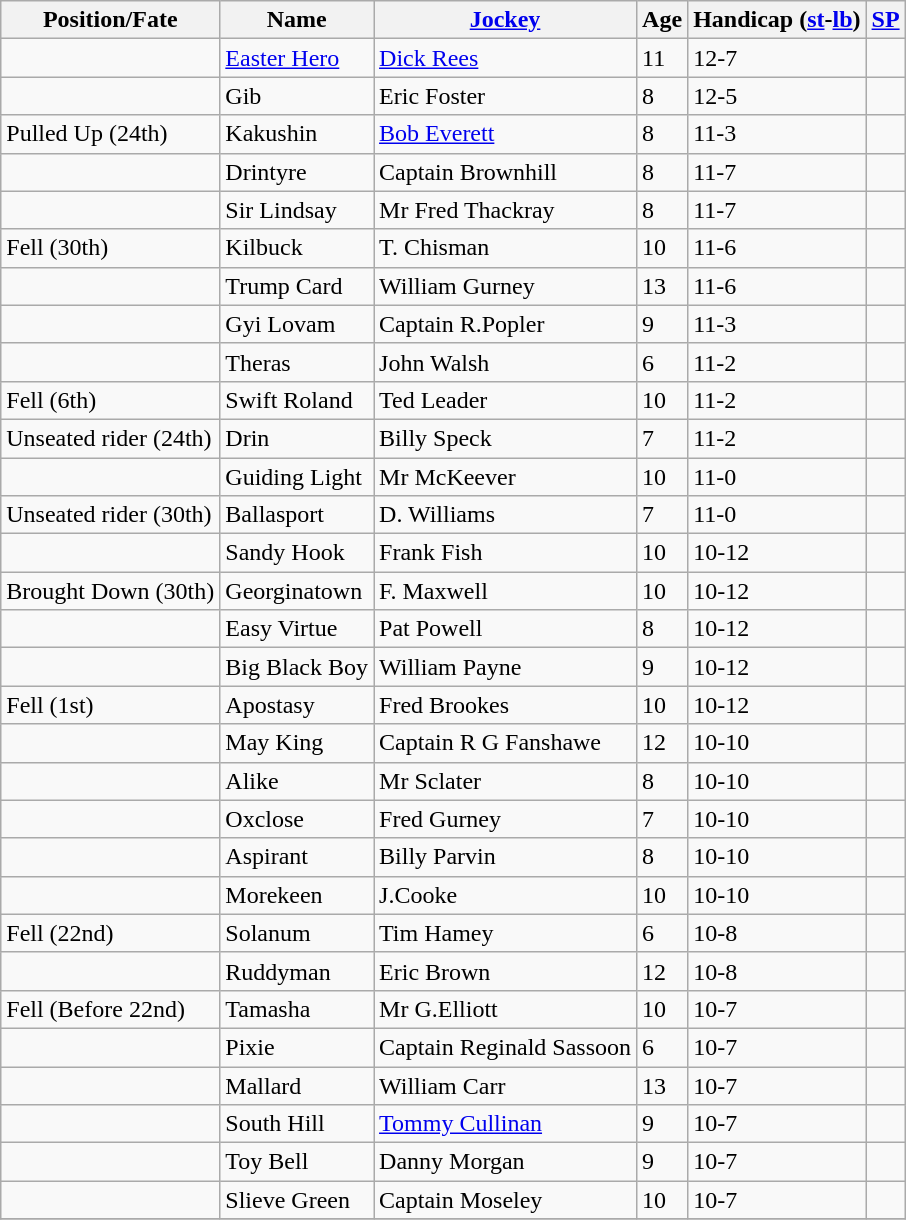<table class="wikitable sortable">
<tr>
<th>Position/Fate</th>
<th>Name</th>
<th><a href='#'>Jockey</a></th>
<th>Age</th>
<th>Handicap (<a href='#'>st</a>-<a href='#'>lb</a>)</th>
<th><a href='#'>SP</a></th>
</tr>
<tr>
<td></td>
<td><a href='#'>Easter Hero</a></td>
<td><a href='#'>Dick Rees</a></td>
<td>11</td>
<td>12-7</td>
<td></td>
</tr>
<tr>
<td></td>
<td>Gib</td>
<td>Eric Foster</td>
<td>8</td>
<td>12-5</td>
<td></td>
</tr>
<tr>
<td>Pulled Up (24th)</td>
<td>Kakushin</td>
<td><a href='#'>Bob Everett</a></td>
<td>8</td>
<td>11-3</td>
<td></td>
</tr>
<tr>
<td></td>
<td>Drintyre</td>
<td>Captain Brownhill</td>
<td>8</td>
<td>11-7</td>
<td></td>
</tr>
<tr>
<td></td>
<td>Sir Lindsay</td>
<td>Mr Fred Thackray</td>
<td>8</td>
<td>11-7</td>
<td></td>
</tr>
<tr>
<td>Fell (30th)</td>
<td>Kilbuck</td>
<td>T. Chisman</td>
<td>10</td>
<td>11-6</td>
<td></td>
</tr>
<tr>
<td></td>
<td>Trump Card</td>
<td>William Gurney</td>
<td>13</td>
<td>11-6</td>
<td></td>
</tr>
<tr>
<td></td>
<td>Gyi Lovam</td>
<td>Captain R.Popler</td>
<td>9</td>
<td>11-3</td>
<td></td>
</tr>
<tr>
<td></td>
<td>Theras</td>
<td>John Walsh</td>
<td>6</td>
<td>11-2</td>
<td></td>
</tr>
<tr>
<td>Fell (6th)</td>
<td>Swift Roland</td>
<td>Ted Leader</td>
<td>10</td>
<td>11-2</td>
<td></td>
</tr>
<tr>
<td>Unseated rider (24th)</td>
<td>Drin</td>
<td>Billy Speck</td>
<td>7</td>
<td>11-2</td>
<td></td>
</tr>
<tr>
<td></td>
<td>Guiding Light</td>
<td>Mr McKeever</td>
<td>10</td>
<td>11-0</td>
<td></td>
</tr>
<tr>
<td>Unseated rider (30th)</td>
<td>Ballasport</td>
<td>D. Williams</td>
<td>7</td>
<td>11-0</td>
<td></td>
</tr>
<tr>
<td></td>
<td>Sandy Hook</td>
<td>Frank Fish</td>
<td>10</td>
<td>10-12</td>
<td></td>
</tr>
<tr>
<td>Brought Down (30th)</td>
<td>Georginatown</td>
<td>F. Maxwell</td>
<td>10</td>
<td>10-12</td>
<td></td>
</tr>
<tr>
<td></td>
<td>Easy Virtue</td>
<td>Pat Powell</td>
<td>8</td>
<td>10-12</td>
<td></td>
</tr>
<tr>
<td></td>
<td>Big Black Boy</td>
<td>William Payne</td>
<td>9</td>
<td>10-12</td>
<td></td>
</tr>
<tr>
<td>Fell (1st)</td>
<td>Apostasy</td>
<td>Fred Brookes</td>
<td>10</td>
<td>10-12</td>
<td></td>
</tr>
<tr>
<td></td>
<td>May King</td>
<td>Captain R G Fanshawe</td>
<td>12</td>
<td>10-10</td>
<td></td>
</tr>
<tr>
<td></td>
<td>Alike</td>
<td>Mr Sclater</td>
<td>8</td>
<td>10-10</td>
<td></td>
</tr>
<tr>
<td></td>
<td>Oxclose</td>
<td>Fred Gurney</td>
<td>7</td>
<td>10-10</td>
<td></td>
</tr>
<tr>
<td></td>
<td>Aspirant</td>
<td>Billy Parvin</td>
<td>8</td>
<td>10-10</td>
<td></td>
</tr>
<tr>
<td></td>
<td>Morekeen</td>
<td>J.Cooke</td>
<td>10</td>
<td>10-10</td>
<td></td>
</tr>
<tr>
<td>Fell (22nd)</td>
<td>Solanum</td>
<td>Tim Hamey</td>
<td>6</td>
<td>10-8</td>
<td></td>
</tr>
<tr>
<td></td>
<td>Ruddyman</td>
<td>Eric Brown</td>
<td>12</td>
<td>10-8</td>
<td></td>
</tr>
<tr>
<td>Fell (Before 22nd)</td>
<td>Tamasha</td>
<td>Mr G.Elliott</td>
<td>10</td>
<td>10-7</td>
<td></td>
</tr>
<tr>
<td></td>
<td>Pixie</td>
<td>Captain Reginald Sassoon</td>
<td>6</td>
<td>10-7</td>
<td></td>
</tr>
<tr>
<td></td>
<td>Mallard</td>
<td>William Carr</td>
<td>13</td>
<td>10-7</td>
<td></td>
</tr>
<tr>
<td></td>
<td>South Hill</td>
<td><a href='#'>Tommy Cullinan</a></td>
<td>9</td>
<td>10-7</td>
<td></td>
</tr>
<tr>
<td></td>
<td>Toy Bell</td>
<td>Danny Morgan</td>
<td>9</td>
<td>10-7</td>
<td></td>
</tr>
<tr>
<td></td>
<td>Slieve Green</td>
<td>Captain Moseley</td>
<td>10</td>
<td>10-7</td>
<td></td>
</tr>
<tr>
</tr>
</table>
